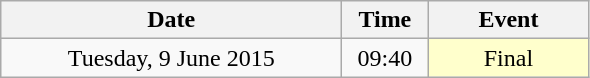<table class = "wikitable" style="text-align:center;">
<tr>
<th width=220>Date</th>
<th width=50>Time</th>
<th width=100>Event</th>
</tr>
<tr>
<td>Tuesday, 9 June 2015</td>
<td>09:40</td>
<td bgcolor=ffffcc>Final</td>
</tr>
</table>
